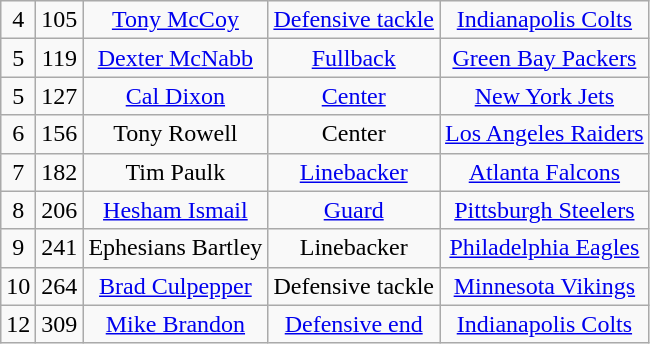<table class="wikitable" style="text-align:center">
<tr>
<td>4</td>
<td>105</td>
<td><a href='#'>Tony McCoy</a></td>
<td><a href='#'>Defensive tackle</a></td>
<td><a href='#'>Indianapolis Colts</a></td>
</tr>
<tr>
<td>5</td>
<td>119</td>
<td><a href='#'>Dexter McNabb</a></td>
<td><a href='#'>Fullback</a></td>
<td><a href='#'>Green Bay Packers</a></td>
</tr>
<tr>
<td>5</td>
<td>127</td>
<td><a href='#'>Cal Dixon</a></td>
<td><a href='#'>Center</a></td>
<td><a href='#'>New York Jets</a></td>
</tr>
<tr>
<td>6</td>
<td>156</td>
<td>Tony Rowell</td>
<td>Center</td>
<td><a href='#'>Los Angeles Raiders</a></td>
</tr>
<tr>
<td>7</td>
<td>182</td>
<td>Tim Paulk</td>
<td><a href='#'>Linebacker</a></td>
<td><a href='#'>Atlanta Falcons</a></td>
</tr>
<tr>
<td>8</td>
<td>206</td>
<td><a href='#'>Hesham Ismail</a></td>
<td><a href='#'>Guard</a></td>
<td><a href='#'>Pittsburgh Steelers</a></td>
</tr>
<tr>
<td>9</td>
<td>241</td>
<td>Ephesians Bartley</td>
<td>Linebacker</td>
<td><a href='#'>Philadelphia Eagles</a></td>
</tr>
<tr>
<td>10</td>
<td>264</td>
<td><a href='#'>Brad Culpepper</a></td>
<td>Defensive tackle</td>
<td><a href='#'>Minnesota Vikings</a></td>
</tr>
<tr>
<td>12</td>
<td>309</td>
<td><a href='#'>Mike Brandon</a></td>
<td><a href='#'>Defensive end</a></td>
<td><a href='#'>Indianapolis Colts</a></td>
</tr>
</table>
